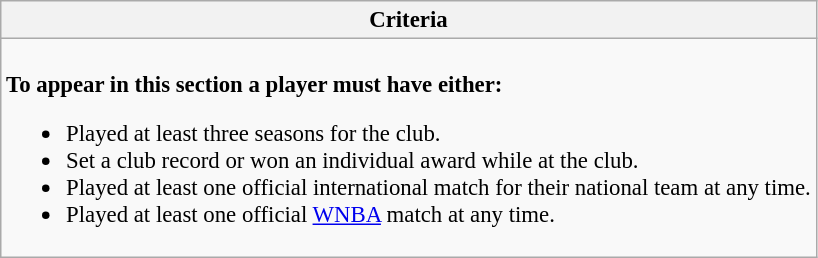<table class="wikitable collapsible collapsed" style="font-size:95%;">
<tr>
<th>Criteria</th>
</tr>
<tr>
<td><br><strong>To appear in this section a player must have either:</strong><ul><li>Played at least three seasons for the club.</li><li>Set a club record or won an individual award while at the club.</li><li>Played at least one official international match for their national team at any time.</li><li>Played at least one official <a href='#'>WNBA</a> match at any time.</li></ul></td>
</tr>
</table>
